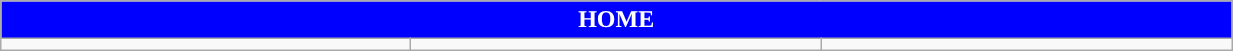<table class="wikitable collapsible collapsed" style="width:65%">
<tr>
<th colspan=10 ! style="color:white; background:blue">HOME</th>
</tr>
<tr>
<td></td>
<td></td>
<td></td>
</tr>
</table>
